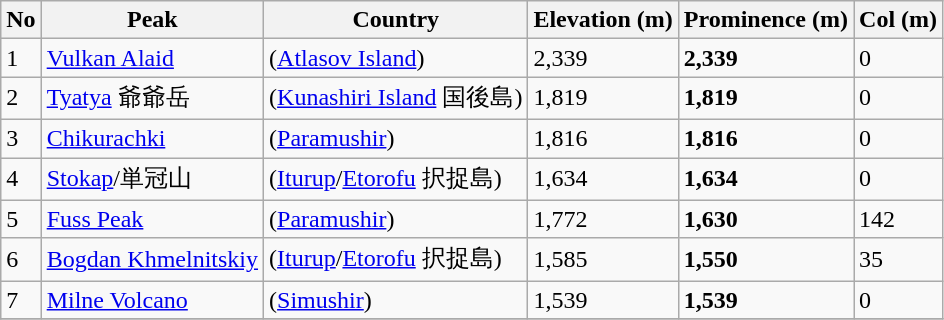<table class="wikitable sortable">
<tr>
<th>No</th>
<th>Peak</th>
<th>Country</th>
<th>Elevation (m)</th>
<th>Prominence (m)</th>
<th>Col (m)</th>
</tr>
<tr>
<td>1</td>
<td><a href='#'>Vulkan Alaid</a></td>
<td> (<a href='#'>Atlasov Island</a>)</td>
<td>2,339</td>
<td><strong>2,339</strong></td>
<td>0</td>
</tr>
<tr>
<td>2</td>
<td><a href='#'>Tyatya</a> 爺爺岳</td>
<td> (<a href='#'>Kunashiri Island</a> 国後島)</td>
<td>1,819</td>
<td><strong>1,819</strong></td>
<td>0</td>
</tr>
<tr>
<td>3</td>
<td><a href='#'>Chikurachki</a></td>
<td> (<a href='#'>Paramushir</a>)</td>
<td>1,816</td>
<td><strong>1,816</strong></td>
<td>0</td>
</tr>
<tr>
<td>4</td>
<td><a href='#'>Stokap</a>/単冠山</td>
<td> (<a href='#'>Iturup</a>/<a href='#'>Etorofu</a> 択捉島)</td>
<td>1,634</td>
<td><strong>1,634</strong></td>
<td>0</td>
</tr>
<tr>
<td>5</td>
<td><a href='#'>Fuss Peak</a></td>
<td> (<a href='#'>Paramushir</a>)</td>
<td>1,772</td>
<td><strong>1,630</strong></td>
<td>142</td>
</tr>
<tr>
<td>6</td>
<td><a href='#'>Bogdan Khmelnitskiy</a></td>
<td> (<a href='#'>Iturup</a>/<a href='#'>Etorofu</a> 択捉島)</td>
<td>1,585</td>
<td><strong>1,550</strong></td>
<td>35</td>
</tr>
<tr>
<td>7</td>
<td><a href='#'>Milne Volcano</a></td>
<td> (<a href='#'>Simushir</a>)</td>
<td>1,539</td>
<td><strong>1,539</strong></td>
<td>0</td>
</tr>
<tr>
</tr>
</table>
